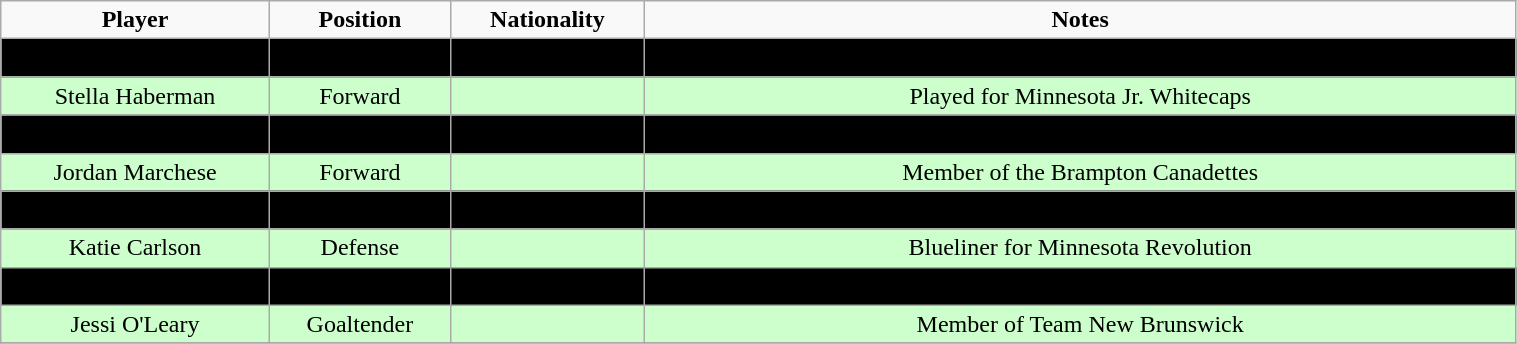<table class="wikitable" width="80%">
<tr align="center"  style=>
<td><strong>Player</strong></td>
<td><strong>Position</strong></td>
<td><strong>Nationality</strong></td>
<td><strong>Notes</strong></td>
</tr>
<tr align="center" bgcolor=" ">
<td>Britteny Gout</td>
<td>Forward</td>
<td></td>
<td>Jordan Marchese's teammate on the Brampton Canadettes</td>
</tr>
<tr align="center" bgcolor="#ccffcc">
<td>Stella Haberman</td>
<td>Forward</td>
<td></td>
<td>Played for Minnesota Jr. Whitecaps</td>
</tr>
<tr align="center" bgcolor=" ">
<td>Kaelyn Johnson</td>
<td>Forward</td>
<td></td>
<td>Played with the Mississauga Jr. Chiefs</td>
</tr>
<tr align="center" bgcolor="#ccffcc">
<td>Jordan Marchese</td>
<td>Forward</td>
<td></td>
<td>Member of the Brampton Canadettes</td>
</tr>
<tr align="center" bgcolor=" ">
<td>Baylee Trani</td>
<td>Forward</td>
<td></td>
<td>Former member of New England Hockey Club</td>
</tr>
<tr align="center" bgcolor="#ccffcc">
<td>Katie Carlson</td>
<td>Defense</td>
<td></td>
<td>Blueliner for Minnesota Revolution</td>
</tr>
<tr align="center" bgcolor=" ">
<td>Ellie Larson</td>
<td>Defense</td>
<td></td>
<td>Attended Hutchinson HS in Minnesota</td>
</tr>
<tr align="center" bgcolor="#ccffcc">
<td>Jessi O'Leary</td>
<td>Goaltender</td>
<td></td>
<td>Member of Team New Brunswick</td>
</tr>
<tr align="center" bgcolor=" ">
</tr>
</table>
